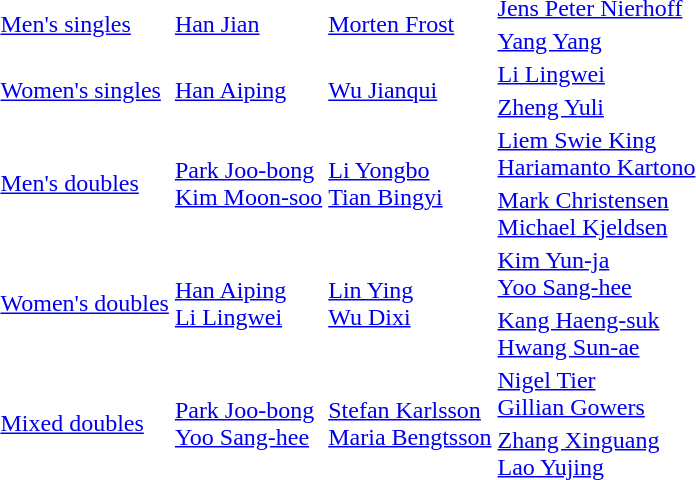<table>
<tr>
<td rowspan=2><a href='#'>Men's singles</a></td>
<td rowspan=2> <a href='#'>Han Jian</a></td>
<td rowspan=2> <a href='#'>Morten Frost</a></td>
<td> <a href='#'>Jens Peter Nierhoff</a></td>
</tr>
<tr>
<td> <a href='#'>Yang Yang</a></td>
</tr>
<tr>
<td rowspan=2><a href='#'>Women's singles</a></td>
<td rowspan=2> <a href='#'>Han Aiping</a></td>
<td rowspan=2> <a href='#'>Wu Jianqui</a></td>
<td> <a href='#'>Li Lingwei</a></td>
</tr>
<tr>
<td> <a href='#'>Zheng Yuli</a></td>
</tr>
<tr>
<td rowspan=2><a href='#'>Men's doubles</a></td>
<td rowspan=2><a href='#'>Park Joo-bong</a><br> <a href='#'>Kim Moon-soo</a></td>
<td rowspan=2> <a href='#'>Li Yongbo</a><br> <a href='#'>Tian Bingyi</a></td>
<td> <a href='#'>Liem Swie King</a><br> <a href='#'>Hariamanto Kartono</a></td>
</tr>
<tr>
<td> <a href='#'>Mark Christensen</a><br>  <a href='#'>Michael Kjeldsen</a></td>
</tr>
<tr>
<td rowspan=2><a href='#'>Women's doubles</a></td>
<td rowspan=2> <a href='#'>Han Aiping</a><br> <a href='#'>Li Lingwei</a></td>
<td rowspan=2> <a href='#'>Lin Ying</a><br> <a href='#'>Wu Dixi</a></td>
<td> <a href='#'>Kim Yun-ja</a><br> <a href='#'>Yoo Sang-hee</a></td>
</tr>
<tr>
<td> <a href='#'>Kang Haeng-suk</a><br>  <a href='#'>Hwang Sun-ae</a></td>
</tr>
<tr>
<td rowspan=2><a href='#'>Mixed doubles</a></td>
<td rowspan=2> <a href='#'>Park Joo-bong</a> <br> <a href='#'>Yoo Sang-hee</a></td>
<td rowspan=2> <a href='#'>Stefan Karlsson</a><br>  <a href='#'>Maria Bengtsson</a></td>
<td> <a href='#'>Nigel Tier</a><br> <a href='#'>Gillian Gowers</a></td>
</tr>
<tr>
<td> <a href='#'>Zhang Xinguang</a><br> <a href='#'>Lao Yujing</a></td>
</tr>
</table>
